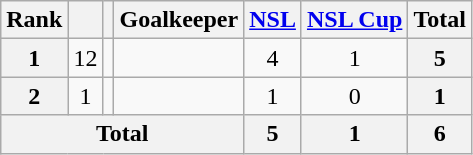<table class="wikitable sortable" style="text-align:center">
<tr>
<th>Rank</th>
<th></th>
<th></th>
<th>Goalkeeper</th>
<th><a href='#'>NSL</a></th>
<th><a href='#'>NSL Cup</a></th>
<th>Total</th>
</tr>
<tr>
<th>1</th>
<td>12</td>
<td></td>
<td align="left"></td>
<td>4</td>
<td>1</td>
<th>5</th>
</tr>
<tr>
<th>2</th>
<td>1</td>
<td></td>
<td align="left"></td>
<td>1</td>
<td>0</td>
<th>1</th>
</tr>
<tr>
<th colspan="4">Total</th>
<th>5</th>
<th>1</th>
<th>6</th>
</tr>
</table>
